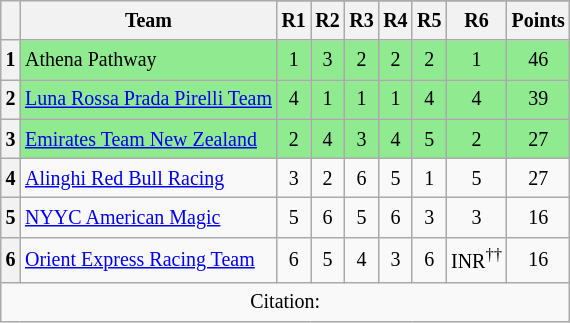<table class="wikitable" style="font-size:10pt;line-height:1.5;text-align: center;">
<tr>
<th rowspan="2"></th>
<th rowspan="2">Team</th>
</tr>
<tr>
<th>R1</th>
<th>R2</th>
<th>R3</th>
<th>R4</th>
<th>R5</th>
<th>R6</th>
<th>Points</th>
</tr>
<tr>
<th>1</th>
<td align="left" bgcolor="#90EB90"> Athena Pathway</td>
<td bgcolor="#90EB90">1</td>
<td bgcolor="#90EB90">3</td>
<td bgcolor="#90EB90">2</td>
<td bgcolor="#90EB90">2</td>
<td bgcolor="#90EB90">2</td>
<td bgcolor="#90EB90">1</td>
<td bgcolor="#90EB90">46</td>
</tr>
<tr>
<th>2</th>
<td align="left" bgcolor="#90EB90"> <a href='#'>Luna Rossa Prada Pirelli Team</a></td>
<td bgcolor="#90EB90""#90EB90">4</td>
<td bgcolor="#90EB90""#90EB90">1</td>
<td bgcolor="#90EB90""#90EB90">1</td>
<td bgcolor="#90EB90""#90EB90">1</td>
<td bgcolor="#90EB90""#90EB90">4</td>
<td bgcolor="#90EB90""#90EB90">4</td>
<td bgcolor="#90EB90""#90EB90">39</td>
</tr>
<tr>
<th>3</th>
<td align="left" bgcolor="#90EB90"> <a href='#'>Emirates Team New Zealand</a></td>
<td bgcolor="#90EB90""#90EB90">2</td>
<td bgcolor="#90EB90""#90EB90">4</td>
<td bgcolor="#90EB90""#90EB90">3</td>
<td bgcolor="#90EB90""#90EB90">4</td>
<td bgcolor="#90EB90""#90EB90">5</td>
<td bgcolor="#90EB90""#90EB90">2</td>
<td bgcolor="#90EB90""#90EB90">27</td>
</tr>
<tr>
<th>4</th>
<td align="left"> <a href='#'>Alinghi Red Bull Racing</a></td>
<td>3</td>
<td>2</td>
<td>6</td>
<td>5</td>
<td>1</td>
<td>5</td>
<td>27</td>
</tr>
<tr>
<th>5</th>
<td align="left"> <a href='#'>NYYC American Magic</a></td>
<td>5</td>
<td>6</td>
<td>5</td>
<td>6</td>
<td>3</td>
<td>3</td>
<td>16</td>
</tr>
<tr>
<th>6</th>
<td align="left"> <a href='#'>Orient Express Racing Team</a></td>
<td>6</td>
<td>5</td>
<td>4</td>
<td>3</td>
<td>6</td>
<td>INR<sup>††</sup></td>
<td>16</td>
</tr>
<tr>
<td colspan="12" align=center>Citation:</td>
</tr>
</table>
